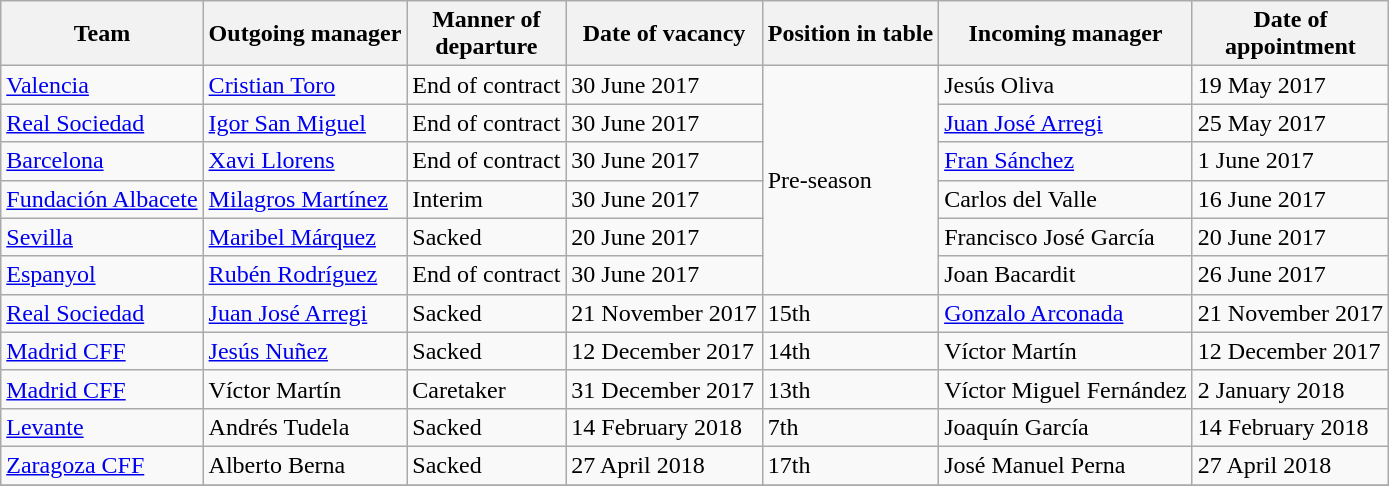<table class="wikitable sortable">
<tr>
<th>Team</th>
<th>Outgoing manager</th>
<th>Manner of<br>departure</th>
<th>Date of vacancy</th>
<th>Position in table</th>
<th>Incoming manager</th>
<th>Date of<br>appointment</th>
</tr>
<tr>
<td><a href='#'>Valencia</a></td>
<td><a href='#'>Cristian Toro</a></td>
<td>End of contract</td>
<td>30 June 2017</td>
<td rowspan=6>Pre-season</td>
<td>Jesús Oliva</td>
<td>19 May 2017</td>
</tr>
<tr>
<td><a href='#'>Real Sociedad</a></td>
<td><a href='#'>Igor San Miguel</a></td>
<td>End of contract</td>
<td>30 June 2017</td>
<td><a href='#'>Juan José Arregi</a></td>
<td>25 May 2017</td>
</tr>
<tr>
<td><a href='#'>Barcelona</a></td>
<td><a href='#'>Xavi Llorens</a></td>
<td>End of contract</td>
<td>30 June 2017</td>
<td><a href='#'>Fran Sánchez</a></td>
<td>1 June 2017</td>
</tr>
<tr>
<td><a href='#'>Fundación Albacete</a></td>
<td><a href='#'>Milagros Martínez</a></td>
<td>Interim</td>
<td>30 June 2017</td>
<td>Carlos del Valle</td>
<td>16 June 2017</td>
</tr>
<tr>
<td><a href='#'>Sevilla</a></td>
<td><a href='#'>Maribel Márquez</a></td>
<td>Sacked</td>
<td>20 June 2017</td>
<td>Francisco José García</td>
<td>20 June 2017</td>
</tr>
<tr>
<td><a href='#'>Espanyol</a></td>
<td><a href='#'>Rubén Rodríguez</a></td>
<td>End of contract</td>
<td>30 June 2017</td>
<td>Joan Bacardit</td>
<td>26 June 2017</td>
</tr>
<tr>
<td><a href='#'>Real Sociedad</a></td>
<td><a href='#'>Juan José Arregi</a></td>
<td>Sacked</td>
<td>21 November 2017</td>
<td>15th</td>
<td><a href='#'>Gonzalo Arconada</a></td>
<td>21 November 2017</td>
</tr>
<tr>
<td><a href='#'>Madrid CFF</a></td>
<td><a href='#'>Jesús Nuñez</a></td>
<td>Sacked</td>
<td>12 December 2017</td>
<td>14th</td>
<td>Víctor Martín</td>
<td>12 December 2017</td>
</tr>
<tr>
<td><a href='#'>Madrid CFF</a></td>
<td>Víctor Martín</td>
<td>Caretaker</td>
<td>31 December 2017</td>
<td>13th</td>
<td>Víctor Miguel Fernández</td>
<td>2 January 2018</td>
</tr>
<tr>
<td><a href='#'>Levante</a></td>
<td>Andrés Tudela</td>
<td>Sacked</td>
<td>14 February 2018</td>
<td>7th</td>
<td>Joaquín García</td>
<td>14 February 2018</td>
</tr>
<tr>
<td><a href='#'>Zaragoza CFF</a></td>
<td>Alberto Berna</td>
<td>Sacked</td>
<td>27 April 2018</td>
<td>17th</td>
<td>José Manuel Perna</td>
<td>27 April 2018</td>
</tr>
<tr>
</tr>
</table>
